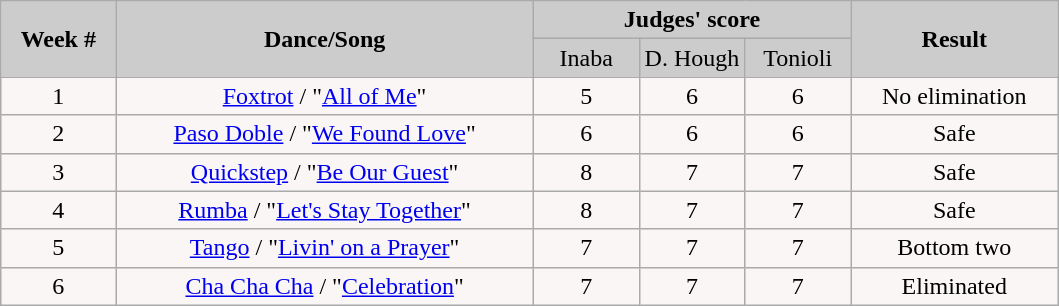<table class="wikitable" style="float:left;">
<tr style="text-align:Center; background:#ccc;">
<td rowspan="2"><strong>Week #</strong></td>
<td rowspan="2"><strong>Dance/Song</strong></td>
<td colspan="3"><strong>Judges' score</strong></td>
<td rowspan="2"><strong>Result</strong></td>
</tr>
<tr style="text-align:center; background:#ccc;">
<td style="width:10%; ">Inaba</td>
<td style="width:10%; ">D. Hough</td>
<td style="width:10%; ">Tonioli</td>
</tr>
<tr style="text-align:center; background:#faf6f6;">
<td bgcolor="#FAF6F6">1</td>
<td bgcolor="#FAF6F6"><a href='#'>Foxtrot</a> / "<a href='#'>All of Me</a>"</td>
<td bgcolor="#FAF6F6">5</td>
<td bgcolor="#FAF6F6">6</td>
<td bgcolor="#FAF6F6">6</td>
<td bgcolor="#FAF6F6">No elimination</td>
</tr>
<tr style="text-align:center; background:#faf6f6;">
<td bgcolor="#FAF6F6">2</td>
<td bgcolor="#FAF6F6"><a href='#'>Paso Doble</a> / "<a href='#'>We Found Love</a>"</td>
<td bgcolor="#FAF6F6">6</td>
<td bgcolor="#FAF6F6">6</td>
<td bgcolor="#FAF6F6">6</td>
<td bgcolor="#FAF6F6">Safe</td>
</tr>
<tr style="text-align:center; background:#faf6f6;">
<td bgcolor="#FAF6F6">3</td>
<td bgcolor="#FAF6F6"><a href='#'>Quickstep</a> / "<a href='#'>Be Our Guest</a>"</td>
<td bgcolor="#FAF6F6">8</td>
<td bgcolor="#FAF6F6">7</td>
<td bgcolor="#FAF6F6">7</td>
<td bgcolor="#FAF6F6">Safe</td>
</tr>
<tr style="text-align:center; background:#faf6f6;">
<td bgcolor="#FAF6F6">4</td>
<td bgcolor="#FAF6F6"><a href='#'>Rumba</a> / "<a href='#'>Let's Stay Together</a>"</td>
<td bgcolor="#FAF6F6">8</td>
<td bgcolor="#FAF6F6">7</td>
<td bgcolor="#FAF6F6">7</td>
<td bgcolor="#FAF6F6">Safe</td>
</tr>
<tr style="text-align:center; background:#faf6f6;">
<td bgcolor="#FAF6F6">5</td>
<td bgcolor="#FAF6F6"><a href='#'>Tango</a> / "<a href='#'>Livin' on a Prayer</a>"</td>
<td bgcolor="#FAF6F6">7</td>
<td bgcolor="#FAF6F6">7</td>
<td bgcolor="#FAF6F6">7</td>
<td bgcolor="#FAF6F6">Bottom two</td>
</tr>
<tr style="text-align:center; background:#faf6f6;">
<td bgcolor="#FAF6F6">6</td>
<td bgcolor="#FAF6F6"><a href='#'>Cha Cha Cha</a> / "<a href='#'>Celebration</a>"</td>
<td bgcolor="#FAF6F6">7</td>
<td bgcolor="#FAF6F6">7</td>
<td bgcolor="#FAF6F6">7</td>
<td bgcolor="#FAF6F6">Eliminated</td>
</tr>
</table>
